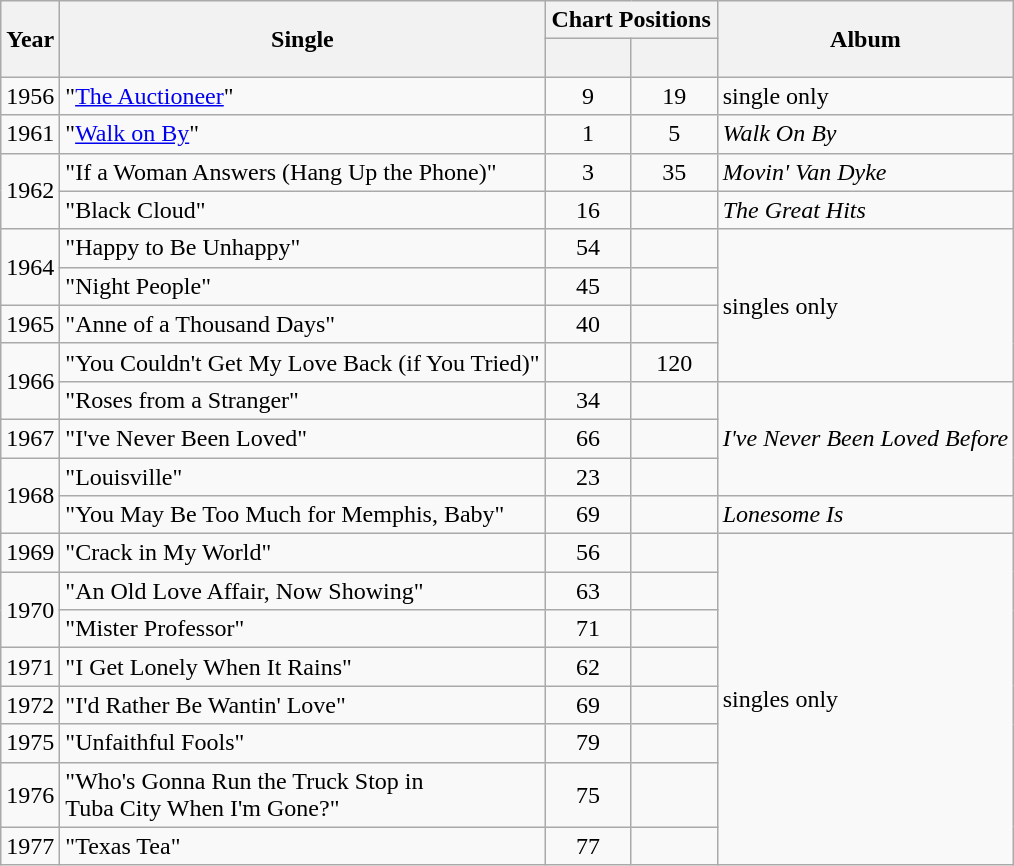<table class="wikitable">
<tr>
<th rowspan="2">Year</th>
<th rowspan="2">Single</th>
<th colspan="2">Chart Positions</th>
<th rowspan="2">Album</th>
</tr>
<tr>
<th width="50"></th>
<th width="50"><br></th>
</tr>
<tr>
<td>1956</td>
<td>"<a href='#'>The Auctioneer</a>"</td>
<td align="center">9</td>
<td align="center">19</td>
<td>single only</td>
</tr>
<tr>
<td>1961</td>
<td>"<a href='#'>Walk on By</a>"</td>
<td align="center">1</td>
<td align="center">5</td>
<td><em>Walk On By</em></td>
</tr>
<tr>
<td rowspan="2">1962</td>
<td>"If a Woman Answers (Hang Up the Phone)"</td>
<td align="center">3</td>
<td align="center">35</td>
<td><em>Movin' Van Dyke</em></td>
</tr>
<tr>
<td>"Black Cloud"</td>
<td align="center">16</td>
<td></td>
<td><em>The Great Hits</em></td>
</tr>
<tr>
<td rowspan="2">1964</td>
<td>"Happy to Be Unhappy"</td>
<td align="center">54</td>
<td></td>
<td rowspan="4">singles only</td>
</tr>
<tr>
<td>"Night People"</td>
<td align="center">45</td>
<td></td>
</tr>
<tr>
<td>1965</td>
<td>"Anne of a Thousand Days"</td>
<td align="center">40</td>
<td></td>
</tr>
<tr>
<td rowspan="2">1966</td>
<td>"You Couldn't Get My Love Back (if You Tried)"</td>
<td></td>
<td align="center">120</td>
</tr>
<tr>
<td>"Roses from a Stranger"</td>
<td align="center">34</td>
<td></td>
<td rowspan="3"><em>I've Never Been Loved Before</em></td>
</tr>
<tr>
<td>1967</td>
<td>"I've Never Been Loved"</td>
<td align="center">66</td>
<td></td>
</tr>
<tr>
<td rowspan="2">1968</td>
<td>"Louisville"</td>
<td align="center">23</td>
<td></td>
</tr>
<tr>
<td>"You May Be Too Much for Memphis, Baby"</td>
<td align="center">69</td>
<td></td>
<td><em>Lonesome Is</em></td>
</tr>
<tr>
<td>1969</td>
<td>"Crack in My World"</td>
<td align="center">56</td>
<td></td>
<td rowspan="8">singles only</td>
</tr>
<tr>
<td rowspan="2">1970</td>
<td>"An Old Love Affair, Now Showing"</td>
<td align="center">63</td>
<td></td>
</tr>
<tr>
<td>"Mister Professor"</td>
<td align="center">71</td>
<td></td>
</tr>
<tr>
<td>1971</td>
<td>"I Get Lonely When It Rains"</td>
<td align="center">62</td>
<td></td>
</tr>
<tr>
<td>1972</td>
<td>"I'd Rather Be Wantin' Love"</td>
<td align="center">69</td>
<td></td>
</tr>
<tr>
<td>1975</td>
<td>"Unfaithful Fools"</td>
<td align="center">79</td>
<td></td>
</tr>
<tr>
<td>1976</td>
<td>"Who's Gonna Run the Truck Stop in<br>Tuba City When I'm Gone?"</td>
<td align="center">75</td>
<td></td>
</tr>
<tr>
<td>1977</td>
<td>"Texas Tea"</td>
<td align="center">77</td>
<td></td>
</tr>
</table>
